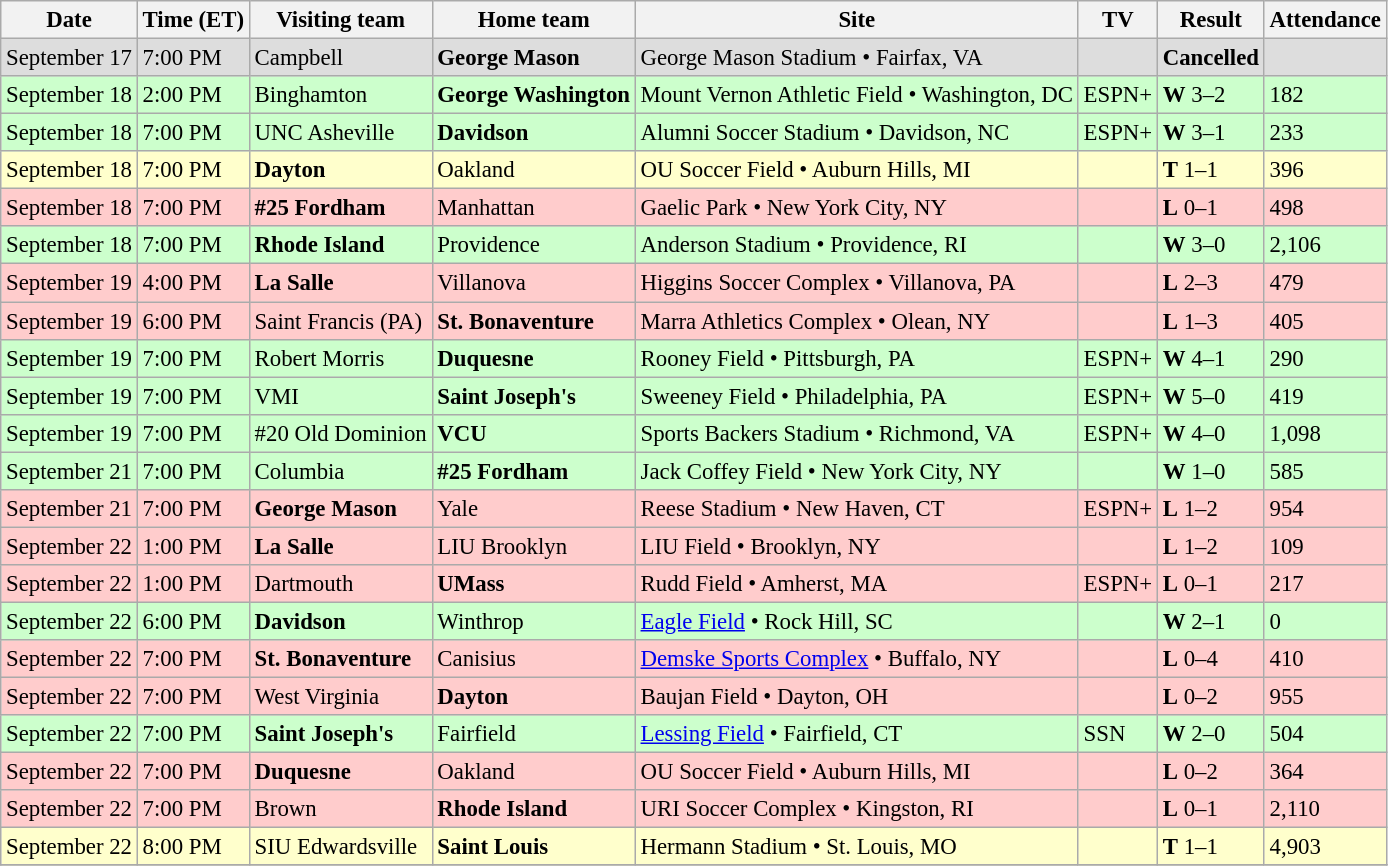<table class="wikitable" style="font-size:95%;">
<tr>
<th>Date</th>
<th>Time (ET)</th>
<th>Visiting team</th>
<th>Home team</th>
<th>Site</th>
<th>TV</th>
<th>Result</th>
<th>Attendance</th>
</tr>
<tr style="background:#ddd;">
<td>September 17</td>
<td>7:00 PM</td>
<td>Campbell</td>
<td><strong>George Mason</strong></td>
<td>George Mason Stadium • Fairfax, VA</td>
<td></td>
<td><strong>Cancelled</strong></td>
<td></td>
</tr>
<tr style="background:#cfc;">
<td>September 18</td>
<td>2:00 PM</td>
<td>Binghamton</td>
<td><strong>George Washington</strong></td>
<td>Mount Vernon Athletic Field • Washington, DC</td>
<td>ESPN+</td>
<td><strong>W</strong> 3–2 </td>
<td>182</td>
</tr>
<tr style="background:#cfc;">
<td>September 18</td>
<td>7:00 PM</td>
<td>UNC Asheville</td>
<td><strong>Davidson</strong></td>
<td>Alumni Soccer Stadium • Davidson, NC</td>
<td>ESPN+</td>
<td><strong>W</strong> 3–1</td>
<td>233</td>
</tr>
<tr style="background:#ffc;">
<td>September 18</td>
<td>7:00 PM</td>
<td><strong>Dayton</strong></td>
<td>Oakland</td>
<td>OU Soccer Field • Auburn Hills, MI</td>
<td></td>
<td><strong>T</strong> 1–1 </td>
<td>396</td>
</tr>
<tr style="background:#fcc;">
<td>September 18</td>
<td>7:00 PM</td>
<td><strong>#25 Fordham</strong></td>
<td>Manhattan</td>
<td>Gaelic Park • New York City, NY</td>
<td></td>
<td><strong>L</strong> 0–1</td>
<td>498</td>
</tr>
<tr style="background:#cfc;">
<td>September 18</td>
<td>7:00 PM</td>
<td><strong>Rhode Island</strong></td>
<td>Providence</td>
<td>Anderson Stadium • Providence, RI</td>
<td></td>
<td><strong>W</strong> 3–0</td>
<td>2,106</td>
</tr>
<tr style="background:#fcc;">
<td>September 19</td>
<td>4:00 PM</td>
<td><strong>La Salle</strong></td>
<td>Villanova</td>
<td>Higgins Soccer Complex • Villanova, PA</td>
<td></td>
<td><strong>L</strong> 2–3</td>
<td>479</td>
</tr>
<tr style="background:#fcc;">
<td>September 19</td>
<td>6:00 PM</td>
<td>Saint Francis (PA)</td>
<td><strong>St. Bonaventure</strong></td>
<td>Marra Athletics Complex • Olean, NY</td>
<td></td>
<td><strong>L</strong> 1–3</td>
<td>405</td>
</tr>
<tr style="background:#cfc;">
<td>September 19</td>
<td>7:00 PM</td>
<td>Robert Morris</td>
<td><strong>Duquesne</strong></td>
<td>Rooney Field • Pittsburgh, PA</td>
<td>ESPN+</td>
<td><strong>W</strong> 4–1</td>
<td>290</td>
</tr>
<tr style="background:#cfc;">
<td>September 19</td>
<td>7:00 PM</td>
<td>VMI</td>
<td><strong>Saint Joseph's</strong></td>
<td>Sweeney Field • Philadelphia, PA</td>
<td>ESPN+</td>
<td><strong>W</strong> 5–0</td>
<td>419</td>
</tr>
<tr style="background:#cfc;">
<td>September 19</td>
<td>7:00 PM</td>
<td>#20 Old Dominion</td>
<td><strong>VCU</strong></td>
<td>Sports Backers Stadium • Richmond, VA</td>
<td>ESPN+</td>
<td><strong>W</strong> 4–0</td>
<td>1,098</td>
</tr>
<tr style="background:#cfc;">
<td>September 21</td>
<td>7:00 PM</td>
<td>Columbia</td>
<td><strong>#25 Fordham</strong></td>
<td>Jack Coffey Field • New York City, NY</td>
<td></td>
<td><strong>W</strong> 1–0</td>
<td>585</td>
</tr>
<tr style="background:#fcc;">
<td>September 21</td>
<td>7:00 PM</td>
<td><strong>George Mason</strong></td>
<td>Yale</td>
<td>Reese Stadium • New Haven, CT</td>
<td>ESPN+</td>
<td><strong>L</strong> 1–2</td>
<td>954</td>
</tr>
<tr style="background:#fcc;">
<td>September 22</td>
<td>1:00 PM</td>
<td><strong>La Salle</strong></td>
<td>LIU Brooklyn</td>
<td>LIU Field • Brooklyn, NY</td>
<td></td>
<td><strong>L</strong> 1–2</td>
<td>109</td>
</tr>
<tr style="background:#fcc;">
<td>September 22</td>
<td>1:00 PM</td>
<td>Dartmouth</td>
<td><strong>UMass</strong></td>
<td>Rudd Field • Amherst, MA</td>
<td>ESPN+</td>
<td><strong>L</strong> 0–1 </td>
<td>217</td>
</tr>
<tr style="background:#cfc;">
<td>September 22</td>
<td>6:00 PM</td>
<td><strong>Davidson</strong></td>
<td>Winthrop</td>
<td><a href='#'>Eagle Field</a> • Rock Hill, SC</td>
<td></td>
<td><strong>W</strong> 2–1</td>
<td>0</td>
</tr>
<tr style="background:#fcc;">
<td>September 22</td>
<td>7:00 PM</td>
<td><strong>St. Bonaventure</strong></td>
<td>Canisius</td>
<td><a href='#'>Demske Sports Complex</a> • Buffalo, NY</td>
<td></td>
<td><strong>L</strong> 0–4</td>
<td>410</td>
</tr>
<tr style="background:#fcc;">
<td>September 22</td>
<td>7:00 PM</td>
<td>West Virginia</td>
<td><strong>Dayton</strong></td>
<td>Baujan Field • Dayton, OH</td>
<td></td>
<td><strong>L</strong> 0–2</td>
<td>955</td>
</tr>
<tr style="background:#cfc;">
<td>September 22</td>
<td>7:00 PM</td>
<td><strong>Saint Joseph's</strong></td>
<td>Fairfield</td>
<td><a href='#'>Lessing Field</a> • Fairfield, CT</td>
<td>SSN</td>
<td><strong>W</strong> 2–0</td>
<td>504</td>
</tr>
<tr style="background:#fcc;">
<td>September 22</td>
<td>7:00 PM</td>
<td><strong>Duquesne</strong></td>
<td>Oakland</td>
<td>OU Soccer Field • Auburn Hills, MI</td>
<td></td>
<td><strong>L</strong> 0–2</td>
<td>364</td>
</tr>
<tr style="background:#fcc;">
<td>September 22</td>
<td>7:00 PM</td>
<td>Brown</td>
<td><strong>Rhode Island</strong></td>
<td>URI Soccer Complex • Kingston, RI</td>
<td></td>
<td><strong>L</strong> 0–1 </td>
<td>2,110</td>
</tr>
<tr style="background:#ffc;">
<td>September 22</td>
<td>8:00 PM</td>
<td>SIU Edwardsville</td>
<td><strong>Saint Louis</strong></td>
<td>Hermann Stadium • St. Louis, MO</td>
<td></td>
<td><strong>T</strong> 1–1 </td>
<td>4,903</td>
</tr>
<tr>
</tr>
</table>
